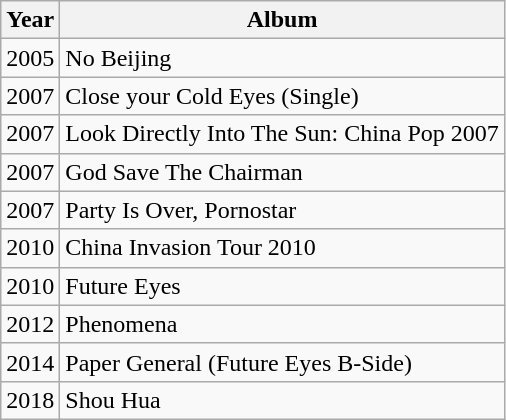<table class="wikitable">
<tr>
<th>Year</th>
<th>Album</th>
</tr>
<tr>
<td>2005</td>
<td>No Beijing</td>
</tr>
<tr>
<td>2007</td>
<td>Close your Cold Eyes (Single)</td>
</tr>
<tr>
<td>2007</td>
<td>Look Directly Into The Sun: China Pop 2007</td>
</tr>
<tr>
<td>2007</td>
<td>God Save The Chairman</td>
</tr>
<tr>
<td>2007</td>
<td>Party Is Over, Pornostar</td>
</tr>
<tr>
<td>2010</td>
<td>China Invasion Tour 2010</td>
</tr>
<tr>
<td>2010</td>
<td>Future Eyes</td>
</tr>
<tr>
<td>2012</td>
<td>Phenomena</td>
</tr>
<tr>
<td>2014</td>
<td>Paper General (Future Eyes B-Side)</td>
</tr>
<tr>
<td>2018</td>
<td>Shou Hua</td>
</tr>
</table>
